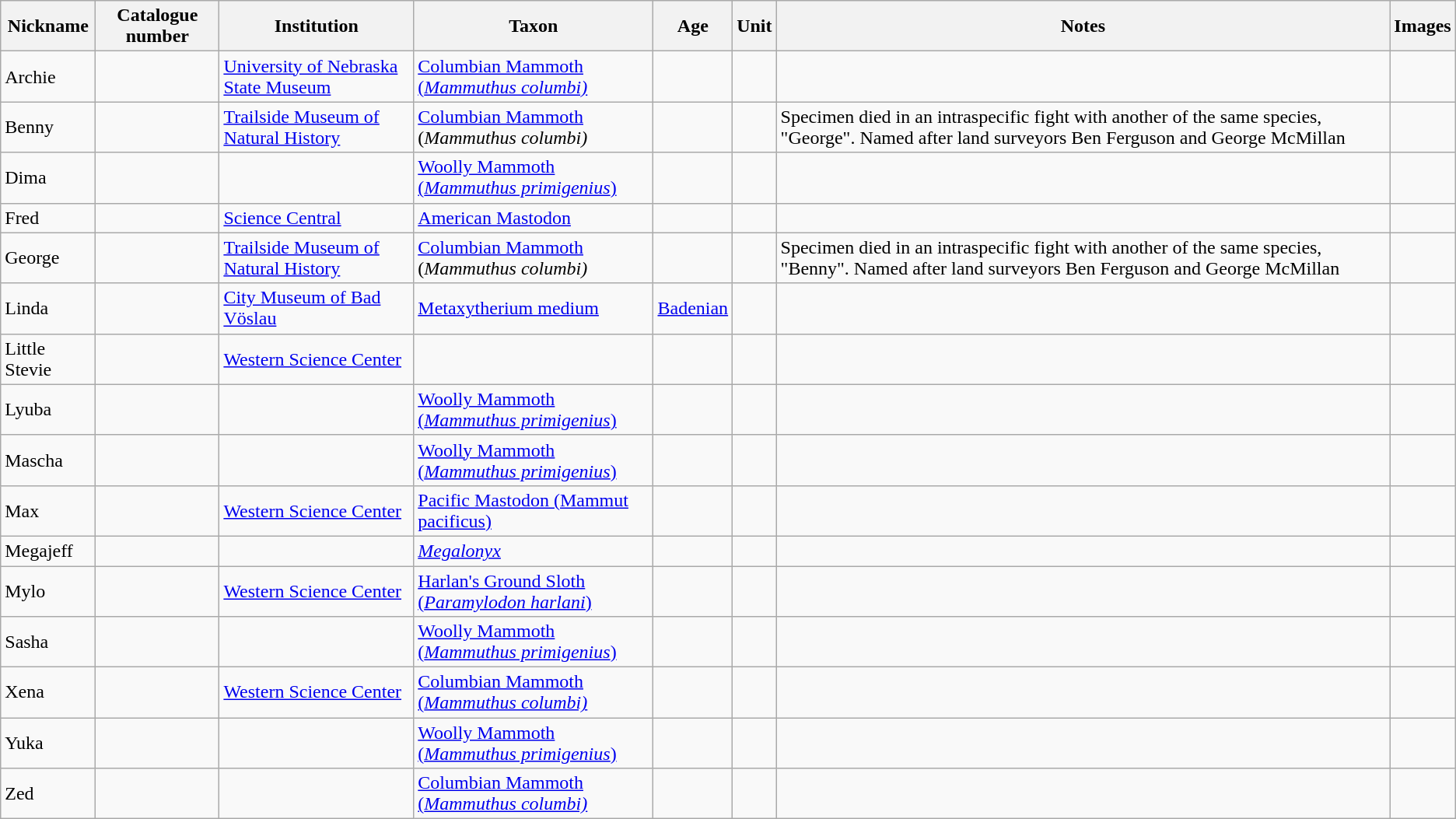<table class="wikitable">
<tr>
<th>Nickname</th>
<th>Catalogue number</th>
<th>Institution</th>
<th>Taxon</th>
<th>Age</th>
<th>Unit</th>
<th>Notes</th>
<th>Images</th>
</tr>
<tr>
<td>Archie</td>
<td></td>
<td><a href='#'>University of Nebraska State Museum</a></td>
<td><a href='#'>Columbian Mammoth</a><br><a href='#'>(<em>Mammuthus columbi)</em></a></td>
<td></td>
<td></td>
<td></td>
<td></td>
</tr>
<tr>
<td>Benny</td>
<td></td>
<td><a href='#'>Trailside Museum of Natural History</a></td>
<td><a href='#'>Columbian Mammoth</a><br>(<em>Mammuthus columbi)</em></td>
<td></td>
<td></td>
<td>Specimen died in an intraspecific fight with another of the same species, "George". Named after land surveyors Ben Ferguson and George McMillan</td>
<td></td>
</tr>
<tr>
<td>Dima</td>
<td></td>
<td></td>
<td><a href='#'>Woolly Mammoth</a><br><a href='#'>(<em>Mammuthus primigenius</em>)</a></td>
<td></td>
<td></td>
<td></td>
<td></td>
</tr>
<tr>
<td>Fred</td>
<td></td>
<td><a href='#'>Science Central</a></td>
<td><a href='#'>American Mastodon</a></td>
<td></td>
<td></td>
<td></td>
<td></td>
</tr>
<tr>
<td>George</td>
<td></td>
<td><a href='#'>Trailside Museum of Natural History</a></td>
<td><a href='#'>Columbian Mammoth</a><br>(<em>Mammuthus columbi)</em></td>
<td></td>
<td></td>
<td>Specimen died in an intraspecific fight with another of the same species, "Benny". Named after land surveyors Ben Ferguson and George McMillan</td>
<td></td>
</tr>
<tr>
<td>Linda </td>
<td></td>
<td><a href='#'>City Museum of Bad Vöslau</a></td>
<td><a href='#'>Metaxytherium medium</a></td>
<td><a href='#'>Badenian</a></td>
<td></td>
<td></td>
<td></td>
</tr>
<tr>
<td>Little Stevie</td>
<td></td>
<td><a href='#'>Western Science Center</a></td>
<td></td>
<td></td>
<td></td>
<td></td>
<td></td>
</tr>
<tr>
<td>Lyuba</td>
<td></td>
<td></td>
<td><a href='#'>Woolly Mammoth</a><br><a href='#'>(<em>Mammuthus primigenius</em>)</a></td>
<td></td>
<td></td>
<td></td>
<td></td>
</tr>
<tr>
<td>Mascha</td>
<td></td>
<td></td>
<td><a href='#'>Woolly Mammoth</a><br><a href='#'>(<em>Mammuthus primigenius</em>)</a></td>
<td></td>
<td></td>
<td></td>
<td></td>
</tr>
<tr>
<td>Max</td>
<td></td>
<td><a href='#'>Western Science Center</a></td>
<td><a href='#'>Pacific Mastodon (Mammut pacificus)</a></td>
<td></td>
<td></td>
<td></td>
<td></td>
</tr>
<tr>
<td>Megajeff</td>
<td></td>
<td></td>
<td><em><a href='#'>Megalonyx</a></em></td>
<td></td>
<td></td>
<td></td>
<td></td>
</tr>
<tr>
<td>Mylo</td>
<td></td>
<td><a href='#'>Western Science Center</a></td>
<td><a href='#'>Harlan's Ground Sloth (<em>Paramylodon harlani</em>)</a></td>
<td></td>
<td></td>
<td></td>
<td></td>
</tr>
<tr>
<td>Sasha</td>
<td></td>
<td></td>
<td><a href='#'>Woolly Mammoth</a><br><a href='#'>(<em>Mammuthus primigenius</em>)</a></td>
<td></td>
<td></td>
<td></td>
<td></td>
</tr>
<tr>
<td>Xena</td>
<td></td>
<td><a href='#'>Western Science Center</a></td>
<td><a href='#'>Columbian Mammoth</a><br><a href='#'>(<em>Mammuthus columbi)</em></a></td>
<td></td>
<td></td>
<td></td>
<td></td>
</tr>
<tr>
<td>Yuka</td>
<td></td>
<td></td>
<td><a href='#'>Woolly Mammoth</a><br><a href='#'>(<em>Mammuthus primigenius</em>)</a></td>
<td></td>
<td></td>
<td></td>
<td></td>
</tr>
<tr>
<td>Zed</td>
<td></td>
<td></td>
<td><a href='#'>Columbian Mammoth</a><br><a href='#'>(<em>Mammuthus columbi)</em></a></td>
<td></td>
<td></td>
<td></td>
<td></td>
</tr>
</table>
